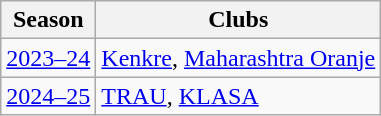<table class="wikitable" style="text-align:left;">
<tr>
<th>Season</th>
<th>Clubs</th>
</tr>
<tr>
<td><a href='#'>2023–24</a></td>
<td><a href='#'>Kenkre</a>, <a href='#'>Maharashtra Oranje</a></td>
</tr>
<tr>
<td><a href='#'>2024–25</a></td>
<td><a href='#'>TRAU</a>, <a href='#'>KLASA</a></td>
</tr>
</table>
